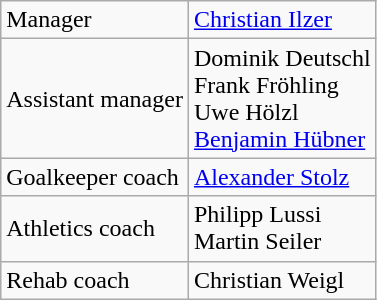<table class="wikitable">
<tr>
<td>Manager</td>
<td> <a href='#'>Christian Ilzer</a></td>
</tr>
<tr>
<td>Assistant manager</td>
<td> Dominik Deutschl<br> Frank Fröhling<br> Uwe Hölzl<br> <a href='#'>Benjamin Hübner</a></td>
</tr>
<tr>
<td>Goalkeeper coach</td>
<td> <a href='#'>Alexander Stolz</a></td>
</tr>
<tr>
<td>Athletics coach</td>
<td> Philipp Lussi<br> Martin Seiler</td>
</tr>
<tr>
<td>Rehab coach</td>
<td> Christian Weigl</td>
</tr>
</table>
